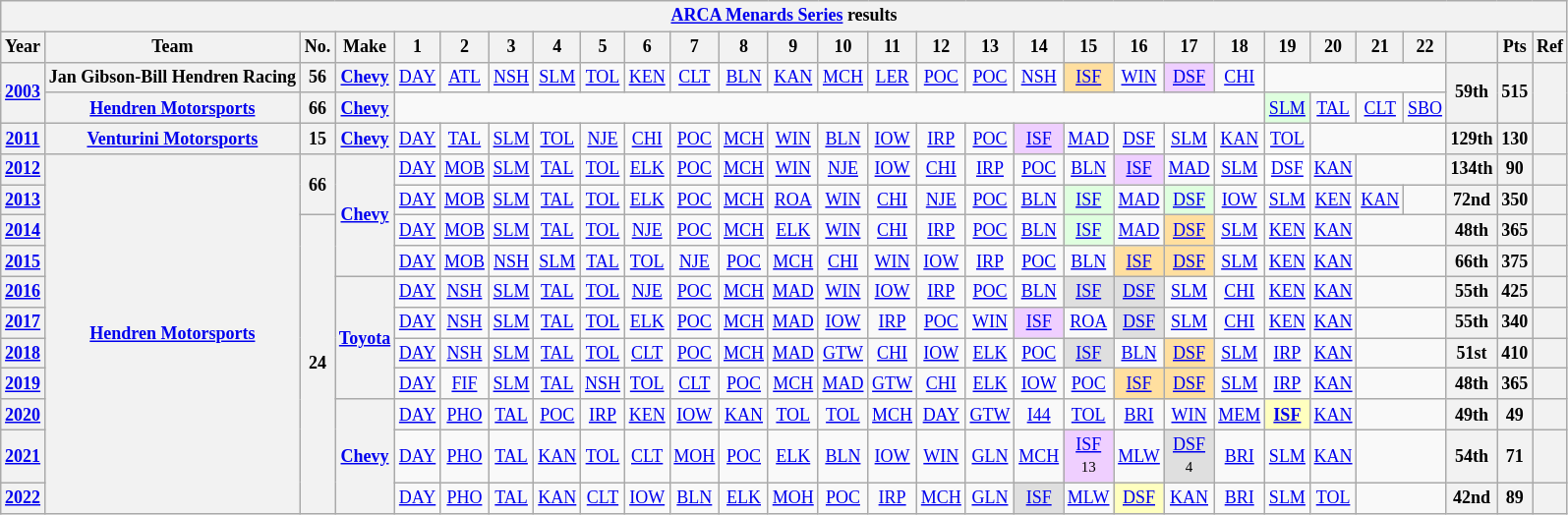<table class="wikitable" style="text-align:center; font-size:75%">
<tr>
<th colspan=29><a href='#'>ARCA Menards Series</a> results</th>
</tr>
<tr>
<th>Year</th>
<th>Team</th>
<th>No.</th>
<th>Make</th>
<th>1</th>
<th>2</th>
<th>3</th>
<th>4</th>
<th>5</th>
<th>6</th>
<th>7</th>
<th>8</th>
<th>9</th>
<th>10</th>
<th>11</th>
<th>12</th>
<th>13</th>
<th>14</th>
<th>15</th>
<th>16</th>
<th>17</th>
<th>18</th>
<th>19</th>
<th>20</th>
<th>21</th>
<th>22</th>
<th></th>
<th>Pts</th>
<th>Ref</th>
</tr>
<tr>
<th rowspan=2><a href='#'>2003</a></th>
<th>Jan Gibson-Bill Hendren Racing</th>
<th>56</th>
<th><a href='#'>Chevy</a></th>
<td><a href='#'>DAY</a></td>
<td><a href='#'>ATL</a></td>
<td><a href='#'>NSH</a></td>
<td><a href='#'>SLM</a></td>
<td><a href='#'>TOL</a></td>
<td><a href='#'>KEN</a></td>
<td><a href='#'>CLT</a></td>
<td><a href='#'>BLN</a></td>
<td><a href='#'>KAN</a></td>
<td><a href='#'>MCH</a></td>
<td><a href='#'>LER</a></td>
<td><a href='#'>POC</a></td>
<td><a href='#'>POC</a></td>
<td><a href='#'>NSH</a></td>
<td style="background:#FFDF9F;"><a href='#'>ISF</a><br></td>
<td><a href='#'>WIN</a></td>
<td style="background:#EFCFFF;"><a href='#'>DSF</a><br></td>
<td><a href='#'>CHI</a></td>
<td colspan=4></td>
<th rowspan=2>59th</th>
<th rowspan=2>515</th>
<th rowspan=2></th>
</tr>
<tr>
<th><a href='#'>Hendren Motorsports</a></th>
<th>66</th>
<th><a href='#'>Chevy</a></th>
<td colspan=18></td>
<td style="background:#DFFFDF;"><a href='#'>SLM</a><br></td>
<td><a href='#'>TAL</a></td>
<td><a href='#'>CLT</a></td>
<td><a href='#'>SBO</a></td>
</tr>
<tr>
<th><a href='#'>2011</a></th>
<th><a href='#'>Venturini Motorsports</a></th>
<th>15</th>
<th><a href='#'>Chevy</a></th>
<td><a href='#'>DAY</a></td>
<td><a href='#'>TAL</a></td>
<td><a href='#'>SLM</a></td>
<td><a href='#'>TOL</a></td>
<td><a href='#'>NJE</a></td>
<td><a href='#'>CHI</a></td>
<td><a href='#'>POC</a></td>
<td><a href='#'>MCH</a></td>
<td><a href='#'>WIN</a></td>
<td><a href='#'>BLN</a></td>
<td><a href='#'>IOW</a></td>
<td><a href='#'>IRP</a></td>
<td><a href='#'>POC</a></td>
<td style="background:#EFCFFF;"><a href='#'>ISF</a><br></td>
<td><a href='#'>MAD</a></td>
<td><a href='#'>DSF</a></td>
<td><a href='#'>SLM</a></td>
<td><a href='#'>KAN</a></td>
<td><a href='#'>TOL</a></td>
<td colspan=3></td>
<th>129th</th>
<th>130</th>
<th></th>
</tr>
<tr>
<th><a href='#'>2012</a></th>
<th rowspan=11><a href='#'>Hendren Motorsports</a></th>
<th rowspan=2>66</th>
<th rowspan=4><a href='#'>Chevy</a></th>
<td><a href='#'>DAY</a></td>
<td><a href='#'>MOB</a></td>
<td><a href='#'>SLM</a></td>
<td><a href='#'>TAL</a></td>
<td><a href='#'>TOL</a></td>
<td><a href='#'>ELK</a></td>
<td><a href='#'>POC</a></td>
<td><a href='#'>MCH</a></td>
<td><a href='#'>WIN</a></td>
<td><a href='#'>NJE</a></td>
<td><a href='#'>IOW</a></td>
<td><a href='#'>CHI</a></td>
<td><a href='#'>IRP</a></td>
<td><a href='#'>POC</a></td>
<td><a href='#'>BLN</a></td>
<td style="background:#EFCFFF;"><a href='#'>ISF</a><br></td>
<td><a href='#'>MAD</a></td>
<td><a href='#'>SLM</a></td>
<td style="background:#FFFFFF;"><a href='#'>DSF</a><br></td>
<td><a href='#'>KAN</a></td>
<td colspan=2></td>
<th>134th</th>
<th>90</th>
<th></th>
</tr>
<tr>
<th><a href='#'>2013</a></th>
<td><a href='#'>DAY</a></td>
<td><a href='#'>MOB</a></td>
<td><a href='#'>SLM</a></td>
<td><a href='#'>TAL</a></td>
<td><a href='#'>TOL</a></td>
<td><a href='#'>ELK</a></td>
<td><a href='#'>POC</a></td>
<td><a href='#'>MCH</a></td>
<td><a href='#'>ROA</a></td>
<td><a href='#'>WIN</a></td>
<td><a href='#'>CHI</a></td>
<td><a href='#'>NJE</a></td>
<td><a href='#'>POC</a></td>
<td><a href='#'>BLN</a></td>
<td style="background:#DFFFDF;"><a href='#'>ISF</a><br></td>
<td><a href='#'>MAD</a></td>
<td style="background:#DFFFDF;"><a href='#'>DSF</a><br></td>
<td><a href='#'>IOW</a></td>
<td><a href='#'>SLM</a></td>
<td><a href='#'>KEN</a></td>
<td><a href='#'>KAN</a></td>
<td></td>
<th>72nd</th>
<th>350</th>
<th></th>
</tr>
<tr>
<th><a href='#'>2014</a></th>
<th rowspan=9>24</th>
<td><a href='#'>DAY</a></td>
<td><a href='#'>MOB</a></td>
<td><a href='#'>SLM</a></td>
<td><a href='#'>TAL</a></td>
<td><a href='#'>TOL</a></td>
<td><a href='#'>NJE</a></td>
<td><a href='#'>POC</a></td>
<td><a href='#'>MCH</a></td>
<td><a href='#'>ELK</a></td>
<td><a href='#'>WIN</a></td>
<td><a href='#'>CHI</a></td>
<td><a href='#'>IRP</a></td>
<td><a href='#'>POC</a></td>
<td><a href='#'>BLN</a></td>
<td style="background:#DFFFDF;"><a href='#'>ISF</a><br></td>
<td><a href='#'>MAD</a></td>
<td style="background:#FFDF9F;"><a href='#'>DSF</a><br></td>
<td><a href='#'>SLM</a></td>
<td><a href='#'>KEN</a></td>
<td><a href='#'>KAN</a></td>
<td colspan=2></td>
<th>48th</th>
<th>365</th>
<th></th>
</tr>
<tr>
<th><a href='#'>2015</a></th>
<td><a href='#'>DAY</a></td>
<td><a href='#'>MOB</a></td>
<td><a href='#'>NSH</a></td>
<td><a href='#'>SLM</a></td>
<td><a href='#'>TAL</a></td>
<td><a href='#'>TOL</a></td>
<td><a href='#'>NJE</a></td>
<td><a href='#'>POC</a></td>
<td><a href='#'>MCH</a></td>
<td><a href='#'>CHI</a></td>
<td><a href='#'>WIN</a></td>
<td><a href='#'>IOW</a></td>
<td><a href='#'>IRP</a></td>
<td><a href='#'>POC</a></td>
<td><a href='#'>BLN</a></td>
<td style="background:#FFDF9F;"><a href='#'>ISF</a><br></td>
<td style="background:#FFDF9F;"><a href='#'>DSF</a><br></td>
<td><a href='#'>SLM</a></td>
<td><a href='#'>KEN</a></td>
<td><a href='#'>KAN</a></td>
<td colspan=2></td>
<th>66th</th>
<th>375</th>
<th></th>
</tr>
<tr>
<th><a href='#'>2016</a></th>
<th rowspan=4><a href='#'>Toyota</a></th>
<td><a href='#'>DAY</a></td>
<td><a href='#'>NSH</a></td>
<td><a href='#'>SLM</a></td>
<td><a href='#'>TAL</a></td>
<td><a href='#'>TOL</a></td>
<td><a href='#'>NJE</a></td>
<td><a href='#'>POC</a></td>
<td><a href='#'>MCH</a></td>
<td><a href='#'>MAD</a></td>
<td><a href='#'>WIN</a></td>
<td><a href='#'>IOW</a></td>
<td><a href='#'>IRP</a></td>
<td><a href='#'>POC</a></td>
<td><a href='#'>BLN</a></td>
<td style="background:#DFDFDF;"><a href='#'>ISF</a><br></td>
<td style="background:#DFDFDF;"><a href='#'>DSF</a><br></td>
<td><a href='#'>SLM</a></td>
<td><a href='#'>CHI</a></td>
<td><a href='#'>KEN</a></td>
<td><a href='#'>KAN</a></td>
<td colspan=2></td>
<th>55th</th>
<th>425</th>
<th></th>
</tr>
<tr>
<th><a href='#'>2017</a></th>
<td><a href='#'>DAY</a></td>
<td><a href='#'>NSH</a></td>
<td><a href='#'>SLM</a></td>
<td><a href='#'>TAL</a></td>
<td><a href='#'>TOL</a></td>
<td><a href='#'>ELK</a></td>
<td><a href='#'>POC</a></td>
<td><a href='#'>MCH</a></td>
<td><a href='#'>MAD</a></td>
<td><a href='#'>IOW</a></td>
<td><a href='#'>IRP</a></td>
<td><a href='#'>POC</a></td>
<td><a href='#'>WIN</a></td>
<td style="background:#EFCFFF;"><a href='#'>ISF</a><br></td>
<td><a href='#'>ROA</a></td>
<td style="background:#DFDFDF;"><a href='#'>DSF</a><br></td>
<td><a href='#'>SLM</a></td>
<td><a href='#'>CHI</a></td>
<td><a href='#'>KEN</a></td>
<td><a href='#'>KAN</a></td>
<td colspan=2></td>
<th>55th</th>
<th>340</th>
<th></th>
</tr>
<tr>
<th><a href='#'>2018</a></th>
<td><a href='#'>DAY</a></td>
<td><a href='#'>NSH</a></td>
<td><a href='#'>SLM</a></td>
<td><a href='#'>TAL</a></td>
<td><a href='#'>TOL</a></td>
<td><a href='#'>CLT</a></td>
<td><a href='#'>POC</a></td>
<td><a href='#'>MCH</a></td>
<td><a href='#'>MAD</a></td>
<td><a href='#'>GTW</a></td>
<td><a href='#'>CHI</a></td>
<td><a href='#'>IOW</a></td>
<td><a href='#'>ELK</a></td>
<td><a href='#'>POC</a></td>
<td style="background:#DFDFDF;"><a href='#'>ISF</a><br></td>
<td><a href='#'>BLN</a></td>
<td style="background:#FFDF9F;"><a href='#'>DSF</a><br></td>
<td><a href='#'>SLM</a></td>
<td><a href='#'>IRP</a></td>
<td><a href='#'>KAN</a></td>
<td colspan=2></td>
<th>51st</th>
<th>410</th>
<th></th>
</tr>
<tr>
<th><a href='#'>2019</a></th>
<td><a href='#'>DAY</a></td>
<td><a href='#'>FIF</a></td>
<td><a href='#'>SLM</a></td>
<td><a href='#'>TAL</a></td>
<td><a href='#'>NSH</a></td>
<td><a href='#'>TOL</a></td>
<td><a href='#'>CLT</a></td>
<td><a href='#'>POC</a></td>
<td><a href='#'>MCH</a></td>
<td><a href='#'>MAD</a></td>
<td><a href='#'>GTW</a></td>
<td><a href='#'>CHI</a></td>
<td><a href='#'>ELK</a></td>
<td><a href='#'>IOW</a></td>
<td><a href='#'>POC</a></td>
<td style="background:#FFDF9F;"><a href='#'>ISF</a><br></td>
<td style="background:#FFDF9F;"><a href='#'>DSF</a><br></td>
<td><a href='#'>SLM</a></td>
<td><a href='#'>IRP</a></td>
<td><a href='#'>KAN</a></td>
<td colspan=2></td>
<th>48th</th>
<th>365</th>
<th></th>
</tr>
<tr>
<th><a href='#'>2020</a></th>
<th rowspan=3><a href='#'>Chevy</a></th>
<td><a href='#'>DAY</a></td>
<td><a href='#'>PHO</a></td>
<td><a href='#'>TAL</a></td>
<td><a href='#'>POC</a></td>
<td><a href='#'>IRP</a></td>
<td><a href='#'>KEN</a></td>
<td><a href='#'>IOW</a></td>
<td><a href='#'>KAN</a></td>
<td><a href='#'>TOL</a></td>
<td><a href='#'>TOL</a></td>
<td><a href='#'>MCH</a></td>
<td><a href='#'>DAY</a></td>
<td><a href='#'>GTW</a></td>
<td><a href='#'>I44</a></td>
<td><a href='#'>TOL</a></td>
<td><a href='#'>BRI</a></td>
<td><a href='#'>WIN</a></td>
<td><a href='#'>MEM</a></td>
<td style="background:#FFFFBF;"><strong><a href='#'>ISF</a></strong><br></td>
<td><a href='#'>KAN</a></td>
<td colspan=2></td>
<th>49th</th>
<th>49</th>
<th></th>
</tr>
<tr>
<th><a href='#'>2021</a></th>
<td><a href='#'>DAY</a></td>
<td><a href='#'>PHO</a></td>
<td><a href='#'>TAL</a></td>
<td><a href='#'>KAN</a></td>
<td><a href='#'>TOL</a></td>
<td><a href='#'>CLT</a></td>
<td><a href='#'>MOH</a></td>
<td><a href='#'>POC</a></td>
<td><a href='#'>ELK</a></td>
<td><a href='#'>BLN</a></td>
<td><a href='#'>IOW</a></td>
<td><a href='#'>WIN</a></td>
<td><a href='#'>GLN</a></td>
<td><a href='#'>MCH</a></td>
<td style="background:#EFCFFF;"><a href='#'>ISF</a><br><small>13</small></td>
<td><a href='#'>MLW</a></td>
<td style="background:#DFDFDF;"><a href='#'>DSF</a><br><small>4</small></td>
<td><a href='#'>BRI</a></td>
<td><a href='#'>SLM</a></td>
<td><a href='#'>KAN</a></td>
<td colspan=2></td>
<th>54th</th>
<th>71</th>
<th></th>
</tr>
<tr>
<th><a href='#'>2022</a></th>
<td><a href='#'>DAY</a></td>
<td><a href='#'>PHO</a></td>
<td><a href='#'>TAL</a></td>
<td><a href='#'>KAN</a></td>
<td><a href='#'>CLT</a></td>
<td><a href='#'>IOW</a></td>
<td><a href='#'>BLN</a></td>
<td><a href='#'>ELK</a></td>
<td><a href='#'>MOH</a></td>
<td><a href='#'>POC</a></td>
<td><a href='#'>IRP</a></td>
<td><a href='#'>MCH</a></td>
<td><a href='#'>GLN</a></td>
<td style="background:#DFDFDF;"><a href='#'>ISF</a><br></td>
<td><a href='#'>MLW</a></td>
<td style="background:#FFFFBF;"><a href='#'>DSF</a><br></td>
<td><a href='#'>KAN</a></td>
<td><a href='#'>BRI</a></td>
<td><a href='#'>SLM</a></td>
<td><a href='#'>TOL</a></td>
<td colspan=2></td>
<th>42nd</th>
<th>89</th>
<th></th>
</tr>
</table>
